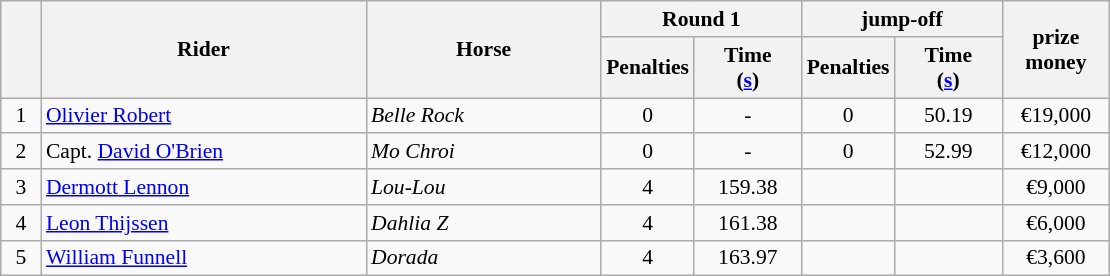<table class="wikitable" style="font-size: 90%">
<tr>
<th rowspan=2 width=20></th>
<th rowspan=2 width=210>Rider</th>
<th rowspan=2 width=150>Horse</th>
<th colspan=2>Round 1</th>
<th colspan=2>jump-off</th>
<th rowspan=2 width=65>prize<br>money</th>
</tr>
<tr>
<th width=55>Penalties</th>
<th width=65>Time<br>(<a href='#'>s</a>)</th>
<th width=55>Penalties</th>
<th width=65>Time<br>(<a href='#'>s</a>)</th>
</tr>
<tr>
<td align=center>1</td>
<td> <a href='#'>Olivier Robert</a></td>
<td><em>Belle Rock</em></td>
<td align=center>0</td>
<td align=center>-</td>
<td align=center>0</td>
<td align=center>50.19</td>
<td align=center>€19,000</td>
</tr>
<tr>
<td align=center>2</td>
<td> Capt. <a href='#'>David O'Brien</a></td>
<td><em>Mo Chroi</em></td>
<td align=center>0</td>
<td align=center>-</td>
<td align=center>0</td>
<td align=center>52.99</td>
<td align=center>€12,000</td>
</tr>
<tr>
<td align=center>3</td>
<td> <a href='#'>Dermott Lennon</a></td>
<td><em>Lou-Lou</em></td>
<td align=center>4</td>
<td align=center>159.38</td>
<td align=center></td>
<td align=center></td>
<td align=center>€9,000</td>
</tr>
<tr>
<td align=center>4</td>
<td> <a href='#'>Leon Thijssen</a></td>
<td><em>Dahlia Z</em></td>
<td align=center>4</td>
<td align=center>161.38</td>
<td align=center></td>
<td align=center></td>
<td align=center>€6,000</td>
</tr>
<tr>
<td align=center>5</td>
<td> <a href='#'>William Funnell</a></td>
<td><em>Dorada</em></td>
<td align=center>4</td>
<td align=center>163.97</td>
<td align=center></td>
<td align=center></td>
<td align=center>€3,600</td>
</tr>
</table>
